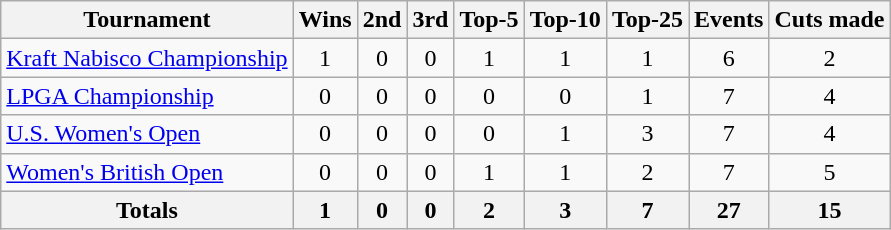<table class=wikitable style=text-align:center>
<tr>
<th>Tournament</th>
<th>Wins</th>
<th>2nd</th>
<th>3rd</th>
<th>Top-5</th>
<th>Top-10</th>
<th>Top-25</th>
<th>Events</th>
<th>Cuts made</th>
</tr>
<tr>
<td align=left><a href='#'>Kraft Nabisco Championship</a></td>
<td>1</td>
<td>0</td>
<td>0</td>
<td>1</td>
<td>1</td>
<td>1</td>
<td>6</td>
<td>2</td>
</tr>
<tr>
<td align=left><a href='#'>LPGA Championship</a></td>
<td>0</td>
<td>0</td>
<td>0</td>
<td>0</td>
<td>0</td>
<td>1</td>
<td>7</td>
<td>4</td>
</tr>
<tr>
<td align=left><a href='#'>U.S. Women's Open</a></td>
<td>0</td>
<td>0</td>
<td>0</td>
<td>0</td>
<td>1</td>
<td>3</td>
<td>7</td>
<td>4</td>
</tr>
<tr>
<td align=left><a href='#'>Women's British Open</a></td>
<td>0</td>
<td>0</td>
<td>0</td>
<td>1</td>
<td>1</td>
<td>2</td>
<td>7</td>
<td>5</td>
</tr>
<tr>
<th>Totals</th>
<th>1</th>
<th>0</th>
<th>0</th>
<th>2</th>
<th>3</th>
<th>7</th>
<th>27</th>
<th>15</th>
</tr>
</table>
